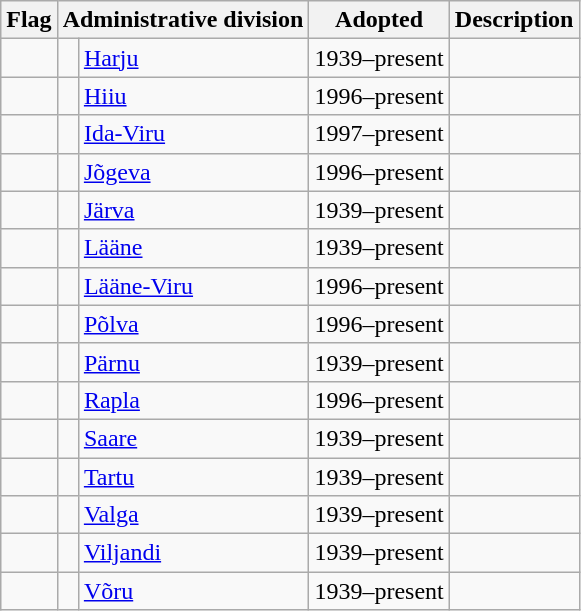<table class="wikitable sortable">
<tr>
<th class="unsortable">Flag</th>
<th colspan="2">Administrative division</th>
<th>Adopted</th>
<th class="unsortable">Description</th>
</tr>
<tr>
<td></td>
<td></td>
<td><a href='#'>Harju</a></td>
<td>1939–present</td>
<td></td>
</tr>
<tr>
<td></td>
<td></td>
<td><a href='#'>Hiiu</a></td>
<td>1996–present</td>
<td></td>
</tr>
<tr>
<td></td>
<td></td>
<td><a href='#'>Ida-Viru</a></td>
<td>1997–present</td>
<td></td>
</tr>
<tr>
<td></td>
<td></td>
<td><a href='#'>Jõgeva</a></td>
<td>1996–present</td>
<td></td>
</tr>
<tr>
<td></td>
<td></td>
<td><a href='#'>Järva</a></td>
<td>1939–present</td>
<td></td>
</tr>
<tr>
<td></td>
<td></td>
<td><a href='#'>Lääne</a></td>
<td>1939–present</td>
<td></td>
</tr>
<tr>
<td></td>
<td></td>
<td><a href='#'>Lääne-Viru</a></td>
<td>1996–present</td>
<td></td>
</tr>
<tr>
<td></td>
<td></td>
<td><a href='#'>Põlva</a></td>
<td>1996–present</td>
<td></td>
</tr>
<tr>
<td></td>
<td></td>
<td><a href='#'>Pärnu</a></td>
<td>1939–present</td>
<td></td>
</tr>
<tr>
<td></td>
<td></td>
<td><a href='#'>Rapla</a></td>
<td>1996–present</td>
<td></td>
</tr>
<tr>
<td></td>
<td></td>
<td><a href='#'>Saare</a></td>
<td>1939–present</td>
<td></td>
</tr>
<tr>
<td></td>
<td></td>
<td><a href='#'>Tartu</a></td>
<td>1939–present</td>
<td></td>
</tr>
<tr>
<td></td>
<td></td>
<td><a href='#'>Valga</a></td>
<td>1939–present</td>
<td></td>
</tr>
<tr>
<td></td>
<td></td>
<td><a href='#'>Viljandi</a></td>
<td>1939–present</td>
<td></td>
</tr>
<tr>
<td></td>
<td></td>
<td><a href='#'>Võru</a></td>
<td>1939–present</td>
<td></td>
</tr>
</table>
